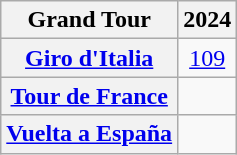<table class="wikitable plainrowheaders">
<tr>
<th>Grand Tour</th>
<th scope="col">2024</th>
</tr>
<tr style="text-align:center;">
<th scope="row"> <a href='#'>Giro d'Italia</a></th>
<td style="text-align:center;"><a href='#'>109</a></td>
</tr>
<tr style="text-align:center;">
<th scope="row"> <a href='#'>Tour de France</a></th>
<td></td>
</tr>
<tr style="text-align:center;">
<th scope="row"> <a href='#'>Vuelta a España</a></th>
<td></td>
</tr>
</table>
